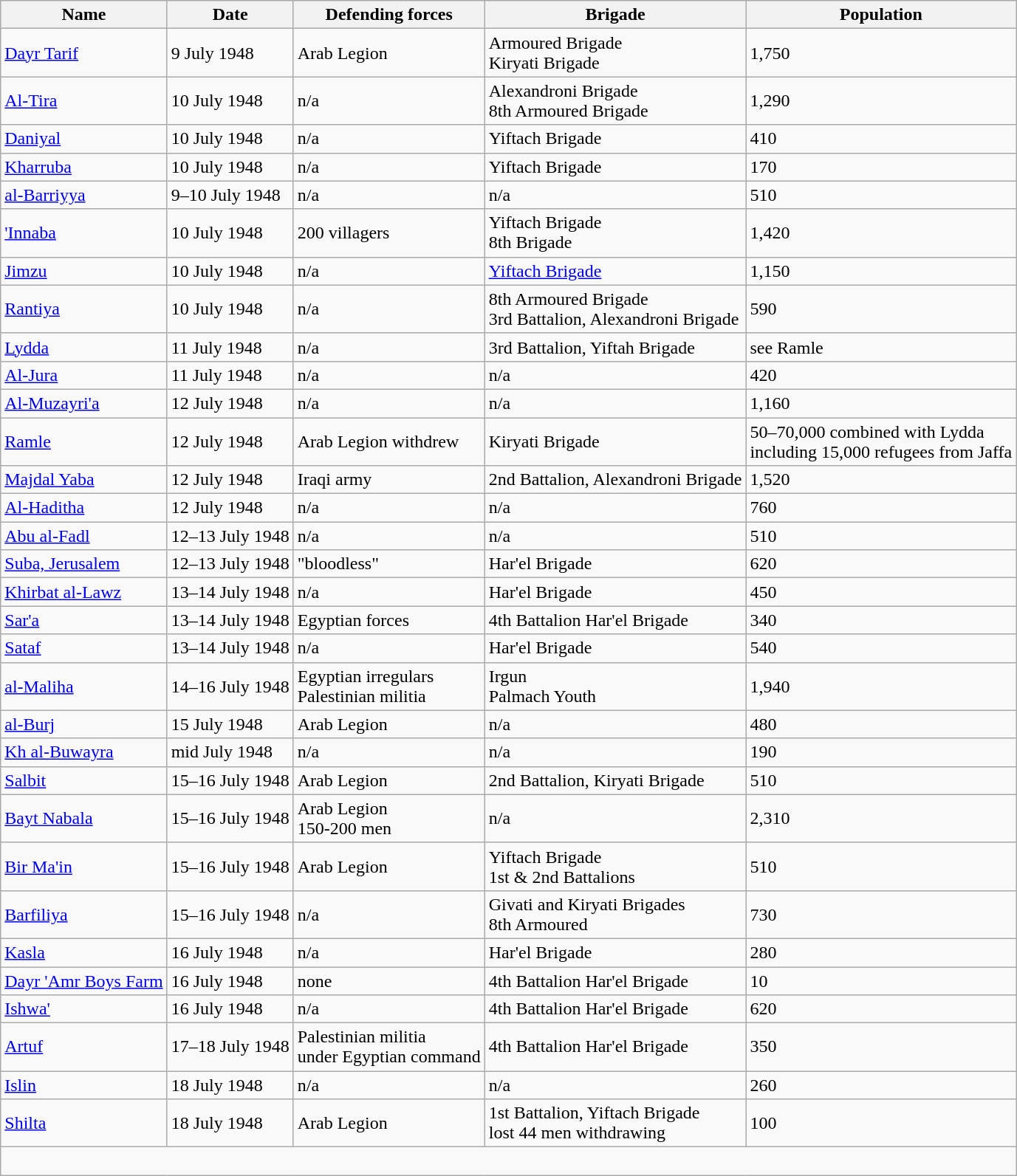<table class="wikitable">
<tr>
<th>Name</th>
<th>Date</th>
<th>Defending forces</th>
<th>Brigade</th>
<th>Population</th>
</tr>
<tr>
<td><a href='#'>Dayr Tarif</a></td>
<td>9 July 1948</td>
<td>Arab Legion</td>
<td>Armoured Brigade<br>Kiryati Brigade</td>
<td>1,750</td>
</tr>
<tr>
<td><a href='#'>Al-Tira</a></td>
<td>10 July 1948</td>
<td>n/a</td>
<td>Alexandroni Brigade<br>8th Armoured Brigade</td>
<td>1,290</td>
</tr>
<tr>
<td><a href='#'>Daniyal</a></td>
<td>10 July 1948</td>
<td>n/a</td>
<td>Yiftach Brigade</td>
<td>410</td>
</tr>
<tr>
<td><a href='#'>Kharruba</a></td>
<td>10 July 1948</td>
<td>n/a</td>
<td>Yiftach Brigade</td>
<td>170</td>
</tr>
<tr>
<td><a href='#'>al-Barriyya</a></td>
<td>9–10 July 1948</td>
<td>n/a</td>
<td>n/a</td>
<td>510</td>
</tr>
<tr>
<td><a href='#'>'Innaba</a></td>
<td>10 July 1948</td>
<td>200 villagers</td>
<td>Yiftach Brigade<br>8th Brigade</td>
<td>1,420</td>
</tr>
<tr>
<td><a href='#'>Jimzu</a></td>
<td>10 July 1948</td>
<td>n/a</td>
<td><a href='#'>Yiftach Brigade</a></td>
<td>1,150</td>
</tr>
<tr>
<td><a href='#'>Rantiya</a></td>
<td>10 July 1948</td>
<td>n/a</td>
<td>8th Armoured Brigade<br>3rd Battalion, Alexandroni Brigade</td>
<td>590</td>
</tr>
<tr>
<td><a href='#'>Lydda</a></td>
<td>11 July 1948</td>
<td>n/a</td>
<td>3rd Battalion, Yiftah Brigade</td>
<td>see Ramle</td>
</tr>
<tr>
<td><a href='#'>Al-Jura</a></td>
<td>11 July 1948</td>
<td>n/a</td>
<td>n/a</td>
<td>420</td>
</tr>
<tr>
<td><a href='#'>Al-Muzayri'a</a></td>
<td>12 July 1948</td>
<td>n/a</td>
<td>n/a</td>
<td>1,160</td>
</tr>
<tr>
<td><a href='#'>Ramle</a></td>
<td>12 July 1948</td>
<td>Arab Legion withdrew</td>
<td>Kiryati Brigade</td>
<td>50–70,000 combined with Lydda<br>including 15,000 refugees from Jaffa</td>
</tr>
<tr>
<td><a href='#'>Majdal Yaba</a></td>
<td>12 July 1948</td>
<td>Iraqi army</td>
<td>2nd Battalion, Alexandroni Brigade</td>
<td>1,520</td>
</tr>
<tr>
<td><a href='#'>Al-Haditha</a></td>
<td>12 July 1948</td>
<td>n/a</td>
<td>n/a</td>
<td>760</td>
</tr>
<tr>
<td><a href='#'>Abu al-Fadl</a></td>
<td>12–13 July 1948</td>
<td>n/a</td>
<td>n/a</td>
<td>510</td>
</tr>
<tr>
<td><a href='#'>Suba, Jerusalem</a></td>
<td>12–13 July 1948</td>
<td>"bloodless"</td>
<td>Har'el Brigade</td>
<td>620</td>
</tr>
<tr>
<td><a href='#'>Khirbat al-Lawz</a></td>
<td>13–14 July 1948</td>
<td>n/a</td>
<td>Har'el Brigade</td>
<td>450</td>
</tr>
<tr>
<td><a href='#'>Sar'a</a></td>
<td>13–14 July 1948</td>
<td>Egyptian forces</td>
<td>4th Battalion Har'el Brigade</td>
<td>340</td>
</tr>
<tr>
<td><a href='#'>Sataf</a></td>
<td>13–14 July 1948</td>
<td>n/a</td>
<td>Har'el Brigade</td>
<td>540</td>
</tr>
<tr>
<td><a href='#'>al-Maliha</a></td>
<td>14–16 July 1948</td>
<td>Egyptian irregulars<br>Palestinian militia</td>
<td>Irgun<br>Palmach Youth</td>
<td>1,940</td>
</tr>
<tr>
<td><a href='#'>al-Burj</a></td>
<td>15 July 1948</td>
<td>Arab Legion</td>
<td>n/a</td>
<td>480</td>
</tr>
<tr>
<td><a href='#'>Kh al-Buwayra</a></td>
<td>mid July 1948</td>
<td>n/a</td>
<td>n/a</td>
<td>190</td>
</tr>
<tr>
<td><a href='#'>Salbit</a></td>
<td>15–16 July 1948</td>
<td>Arab Legion</td>
<td>2nd Battalion, Kiryati Brigade</td>
<td>510</td>
</tr>
<tr>
<td><a href='#'>Bayt Nabala</a></td>
<td>15–16 July 1948</td>
<td>Arab Legion<br>150-200 men</td>
<td>n/a</td>
<td>2,310</td>
</tr>
<tr>
<td><a href='#'>Bir Ma'in</a></td>
<td>15–16 July 1948</td>
<td>Arab Legion</td>
<td>Yiftach Brigade<br>1st & 2nd Battalions</td>
<td>510</td>
</tr>
<tr>
<td><a href='#'>Barfiliya</a></td>
<td>15–16 July 1948</td>
<td>n/a</td>
<td>Givati and Kiryati Brigades<br>8th Armoured</td>
<td>730</td>
</tr>
<tr>
<td><a href='#'>Kasla</a></td>
<td>16 July 1948</td>
<td>n/a</td>
<td>Har'el Brigade</td>
<td>280</td>
</tr>
<tr>
<td><a href='#'>Dayr 'Amr Boys Farm</a></td>
<td>16 July 1948</td>
<td>none</td>
<td>4th Battalion Har'el Brigade</td>
<td>10</td>
</tr>
<tr>
<td><a href='#'>Ishwa'</a></td>
<td>16 July 1948</td>
<td>n/a</td>
<td>4th Battalion Har'el Brigade</td>
<td>620</td>
</tr>
<tr>
<td><a href='#'>Artuf</a></td>
<td>17–18 July 1948</td>
<td>Palestinian militia<br> under Egyptian command</td>
<td>4th Battalion Har'el Brigade</td>
<td>350</td>
</tr>
<tr>
<td><a href='#'>Islin</a></td>
<td>18 July 1948</td>
<td>n/a</td>
<td>n/a</td>
<td>260</td>
</tr>
<tr>
<td><a href='#'>Shilta</a></td>
<td>18 July 1948</td>
<td>Arab Legion</td>
<td>1st Battalion, Yiftach Brigade<br>lost 44 men withdrawing</td>
<td>100</td>
</tr>
<tr>
<td colspan="5"><br></td>
</tr>
</table>
